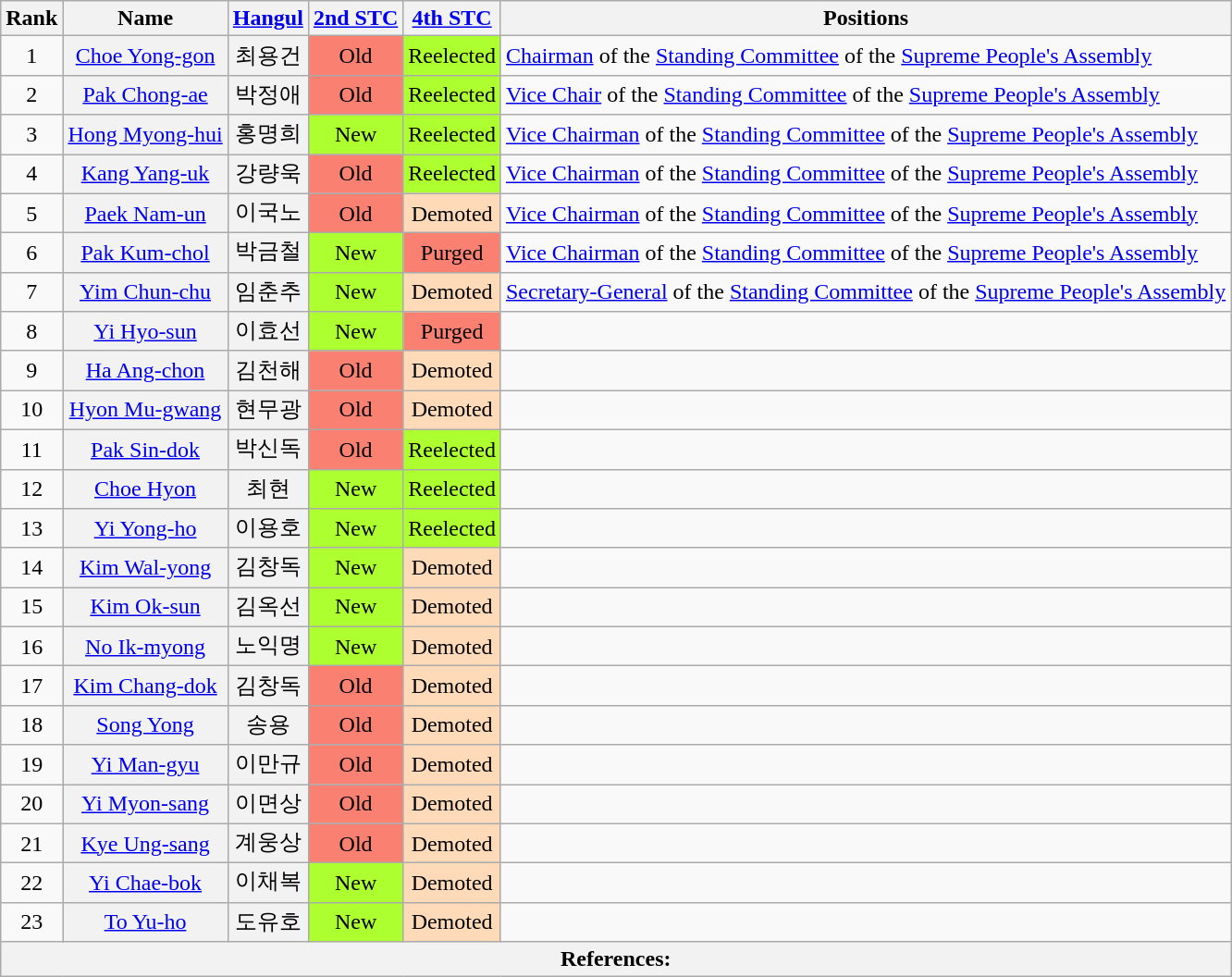<table class="wikitable sortable">
<tr>
<th>Rank</th>
<th>Name</th>
<th class="unsortable"><a href='#'>Hangul</a></th>
<th><a href='#'>2nd STC</a></th>
<th><a href='#'>4th STC</a></th>
<th>Positions</th>
</tr>
<tr>
<td align="center">1</td>
<th align="center" scope="row" style="font-weight:normal;"><a href='#'>Choe Yong-gon</a></th>
<th align="center" scope="row" style="font-weight:normal;">최용건</th>
<td style="background: Salmon" align="center">Old</td>
<td align="center" style="background: GreenYellow">Reelected</td>
<td><a href='#'>Chairman</a> of the <a href='#'>Standing Committee</a> of the <a href='#'>Supreme People's Assembly</a></td>
</tr>
<tr>
<td align="center">2</td>
<th align="center" scope="row" style="font-weight:normal;"><a href='#'>Pak Chong-ae</a></th>
<th align="center" scope="row" style="font-weight:normal;">박정애</th>
<td style="background: Salmon" align="center">Old</td>
<td align="center" style="background: GreenYellow">Reelected</td>
<td><a href='#'>Vice Chair</a> of the <a href='#'>Standing Committee</a> of the <a href='#'>Supreme People's Assembly</a></td>
</tr>
<tr>
<td align="center">3</td>
<th align="center" scope="row" style="font-weight:normal;"><a href='#'>Hong Myong-hui</a></th>
<th align="center" scope="row" style="font-weight:normal;">홍명희</th>
<td align="center" style="background: GreenYellow">New</td>
<td align="center" style="background: GreenYellow">Reelected</td>
<td><a href='#'>Vice Chairman</a> of the <a href='#'>Standing Committee</a> of the <a href='#'>Supreme People's Assembly</a></td>
</tr>
<tr>
<td align="center">4</td>
<th align="center" scope="row" style="font-weight:normal;"><a href='#'>Kang Yang-uk</a></th>
<th align="center" scope="row" style="font-weight:normal;">강량욱</th>
<td style="background: Salmon" align="center">Old</td>
<td align="center" style="background: GreenYellow">Reelected</td>
<td><a href='#'>Vice Chairman</a> of the <a href='#'>Standing Committee</a> of the <a href='#'>Supreme People's Assembly</a></td>
</tr>
<tr>
<td align="center">5</td>
<th align="center" scope="row" style="font-weight:normal;"><a href='#'>Paek Nam-un</a></th>
<th align="center" scope="row" style="font-weight:normal;">이국노</th>
<td style="background: Salmon" align="center">Old</td>
<td style="background: PeachPuff" align="center">Demoted</td>
<td><a href='#'>Vice Chairman</a> of the <a href='#'>Standing Committee</a> of the <a href='#'>Supreme People's Assembly</a></td>
</tr>
<tr>
<td align="center">6</td>
<th align="center" scope="row" style="font-weight:normal;"><a href='#'>Pak Kum-chol</a></th>
<th align="center" scope="row" style="font-weight:normal;">박금철</th>
<td align="center" style="background: GreenYellow">New</td>
<td style="background: Salmon" align="center">Purged</td>
<td><a href='#'>Vice Chairman</a> of the <a href='#'>Standing Committee</a> of the <a href='#'>Supreme People's Assembly</a></td>
</tr>
<tr>
<td align="center">7</td>
<th align="center" scope="row" style="font-weight:normal;"><a href='#'>Yim Chun-chu</a></th>
<th align="center" scope="row" style="font-weight:normal;">임춘추</th>
<td align="center" style="background: GreenYellow">New</td>
<td style="background: PeachPuff" align="center">Demoted</td>
<td><a href='#'>Secretary-General</a> of the <a href='#'>Standing Committee</a> of the <a href='#'>Supreme People's Assembly</a></td>
</tr>
<tr>
<td align="center">8</td>
<th align="center" scope="row" style="font-weight:normal;"><a href='#'>Yi Hyo-sun</a></th>
<th align="center" scope="row" style="font-weight:normal;">이효선</th>
<td align="center" style="background: GreenYellow">New</td>
<td style="background: Salmon" align="center">Purged</td>
<td></td>
</tr>
<tr>
<td align="center">9</td>
<th align="center" scope="row" style="font-weight:normal;"><a href='#'>Ha Ang-chon</a></th>
<th align="center" scope="row" style="font-weight:normal;">김천해</th>
<td style="background: Salmon" align="center">Old</td>
<td style="background: PeachPuff" align="center">Demoted</td>
<td></td>
</tr>
<tr>
<td align="center">10</td>
<th align="center" scope="row" style="font-weight:normal;"><a href='#'>Hyon Mu-gwang</a></th>
<th align="center" scope="row" style="font-weight:normal;">현무광</th>
<td style="background: Salmon" align="center">Old</td>
<td style="background: PeachPuff" align="center">Demoted</td>
<td></td>
</tr>
<tr>
<td align="center">11</td>
<th align="center" scope="row" style="font-weight:normal;"><a href='#'>Pak Sin-dok</a></th>
<th align="center" scope="row" style="font-weight:normal;">박신독</th>
<td style="background: Salmon" align="center">Old</td>
<td align="center" style="background: GreenYellow">Reelected</td>
<td></td>
</tr>
<tr>
<td align="center">12</td>
<th align="center" scope="row" style="font-weight:normal;"><a href='#'>Choe Hyon</a></th>
<th align="center" scope="row" style="font-weight:normal;">최현</th>
<td align="center" style="background: GreenYellow">New</td>
<td align="center" style="background: GreenYellow">Reelected</td>
<td></td>
</tr>
<tr>
<td align="center">13</td>
<th align="center" scope="row" style="font-weight:normal;"><a href='#'>Yi Yong-ho</a></th>
<th align="center" scope="row" style="font-weight:normal;">이용호</th>
<td align="center" style="background: GreenYellow">New</td>
<td align="center" style="background: GreenYellow">Reelected</td>
<td></td>
</tr>
<tr>
<td align="center">14</td>
<th align="center" scope="row" style="font-weight:normal;"><a href='#'>Kim Wal-yong</a></th>
<th align="center" scope="row" style="font-weight:normal;">김창독</th>
<td align="center" style="background: GreenYellow">New</td>
<td style="background: PeachPuff" align="center">Demoted</td>
<td></td>
</tr>
<tr>
<td align="center">15</td>
<th align="center" scope="row" style="font-weight:normal;"><a href='#'>Kim Ok-sun</a></th>
<th align="center" scope="row" style="font-weight:normal;">김옥선</th>
<td align="center" style="background: GreenYellow">New</td>
<td style="background: PeachPuff" align="center">Demoted</td>
<td></td>
</tr>
<tr>
<td align="center">16</td>
<th align="center" scope="row" style="font-weight:normal;"><a href='#'>No Ik-myong</a></th>
<th align="center" scope="row" style="font-weight:normal;">노익명</th>
<td align="center" style="background: GreenYellow">New</td>
<td style="background: PeachPuff" align="center">Demoted</td>
<td></td>
</tr>
<tr>
<td align="center">17</td>
<th align="center" scope="row" style="font-weight:normal;"><a href='#'>Kim Chang-dok</a></th>
<th align="center" scope="row" style="font-weight:normal;">김창독</th>
<td style="background: Salmon" align="center">Old</td>
<td style="background: PeachPuff" align="center">Demoted</td>
<td></td>
</tr>
<tr>
<td align="center">18</td>
<th align="center" scope="row" style="font-weight:normal;"><a href='#'>Song Yong</a></th>
<th align="center" scope="row" style="font-weight:normal;">송용</th>
<td style="background: Salmon" align="center">Old</td>
<td style="background: PeachPuff" align="center">Demoted</td>
<td></td>
</tr>
<tr>
<td align="center">19</td>
<th align="center" scope="row" style="font-weight:normal;"><a href='#'>Yi Man-gyu</a></th>
<th align="center" scope="row" style="font-weight:normal;">이만규</th>
<td style="background: Salmon" align="center">Old</td>
<td style="background: PeachPuff" align="center">Demoted</td>
<td></td>
</tr>
<tr>
<td align="center">20</td>
<th align="center" scope="row" style="font-weight:normal;"><a href='#'>Yi Myon-sang</a></th>
<th align="center" scope="row" style="font-weight:normal;">이면상</th>
<td style="background: Salmon" align="center">Old</td>
<td style="background: PeachPuff" align="center">Demoted</td>
<td></td>
</tr>
<tr>
<td align="center">21</td>
<th align="center" scope="row" style="font-weight:normal;"><a href='#'>Kye Ung-sang</a></th>
<th align="center" scope="row" style="font-weight:normal;">계웅상</th>
<td style="background: Salmon" align="center">Old</td>
<td style="background: PeachPuff" align="center">Demoted</td>
<td></td>
</tr>
<tr>
<td align="center">22</td>
<th align="center" scope="row" style="font-weight:normal;"><a href='#'>Yi Chae-bok</a></th>
<th align="center" scope="row" style="font-weight:normal;">이채복</th>
<td align="center" style="background: GreenYellow">New</td>
<td style="background: PeachPuff" align="center">Demoted</td>
<td></td>
</tr>
<tr>
<td align="center">23</td>
<th align="center" scope="row" style="font-weight:normal;"><a href='#'>To Yu-ho</a></th>
<th align="center" scope="row" style="font-weight:normal;">도유호</th>
<td align="center" style="background: GreenYellow">New</td>
<td style="background: PeachPuff" align="center">Demoted</td>
<td></td>
</tr>
<tr>
<th colspan="6" unsortable><strong>References:</strong><br></th>
</tr>
</table>
